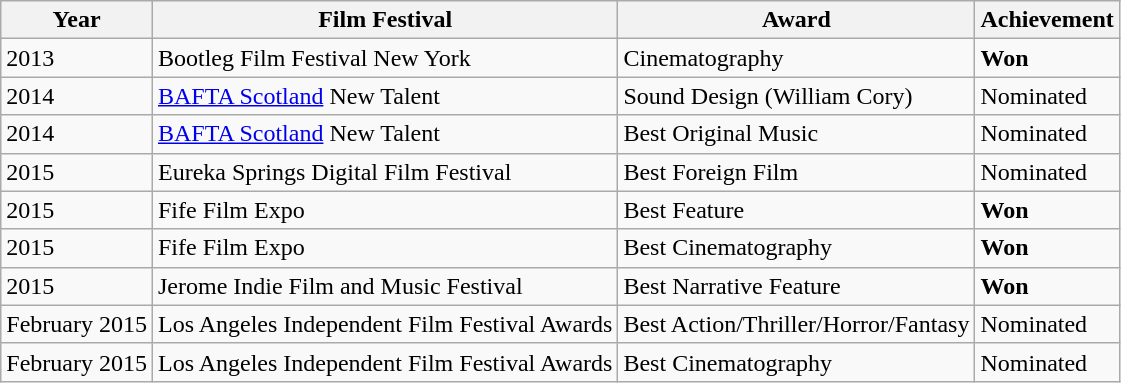<table class="wikitable">
<tr>
<th>Year</th>
<th>Film Festival</th>
<th>Award</th>
<th>Achievement</th>
</tr>
<tr>
<td>2013</td>
<td>Bootleg Film Festival New York</td>
<td>Cinematography</td>
<td><strong>Won</strong></td>
</tr>
<tr>
<td>2014</td>
<td><a href='#'>BAFTA Scotland</a> New Talent</td>
<td>Sound Design (William Cory)</td>
<td>Nominated</td>
</tr>
<tr>
<td>2014</td>
<td><a href='#'>BAFTA Scotland</a> New Talent</td>
<td>Best Original Music</td>
<td>Nominated</td>
</tr>
<tr>
<td>2015</td>
<td>Eureka Springs Digital Film Festival</td>
<td>Best Foreign Film</td>
<td>Nominated</td>
</tr>
<tr>
<td>2015</td>
<td>Fife Film Expo</td>
<td>Best Feature</td>
<td><strong>Won</strong></td>
</tr>
<tr>
<td>2015</td>
<td>Fife Film Expo</td>
<td>Best Cinematography</td>
<td><strong>Won</strong></td>
</tr>
<tr>
<td>2015</td>
<td>Jerome Indie Film and Music Festival</td>
<td>Best Narrative Feature</td>
<td><strong>Won</strong></td>
</tr>
<tr>
<td>February 2015</td>
<td>Los Angeles Independent Film Festival Awards</td>
<td>Best Action/Thriller/Horror/Fantasy</td>
<td>Nominated</td>
</tr>
<tr>
<td>February 2015</td>
<td>Los Angeles Independent Film Festival Awards</td>
<td>Best Cinematography</td>
<td>Nominated</td>
</tr>
</table>
